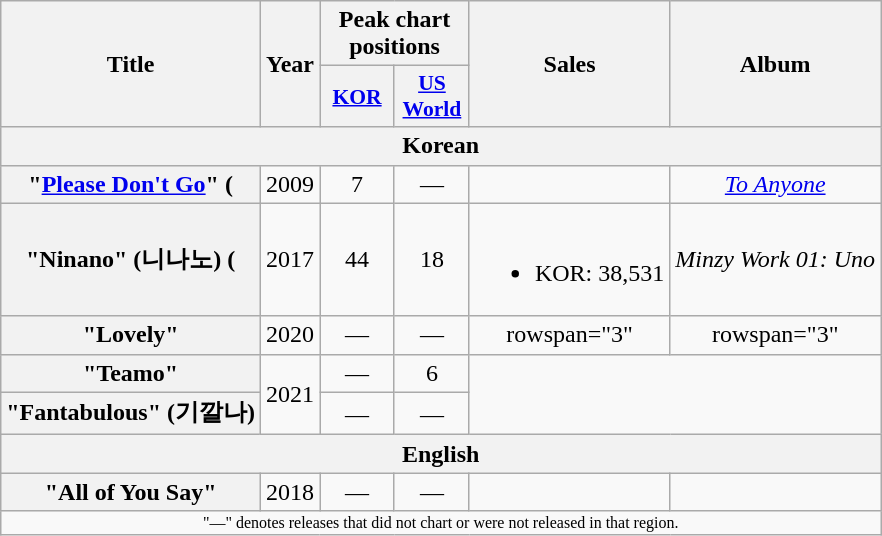<table class="wikitable plainrowheaders" style="text-align:center">
<tr>
<th scope="col" rowspan="2">Title</th>
<th scope="col" rowspan="2">Year</th>
<th scope="col" colspan="2">Peak chart<br>positions</th>
<th scope="col" rowspan="2">Sales</th>
<th scope="col" rowspan="2">Album</th>
</tr>
<tr>
<th scope="col" style="width:3em;font-size:90%"><a href='#'>KOR</a><br></th>
<th scope="col" style="width:3em;font-size:90%"><a href='#'>US<br>World</a><br></th>
</tr>
<tr>
<th scope="col" colspan="6">Korean</th>
</tr>
<tr>
<th scope="row">"<a href='#'>Please Don't Go</a>" (</th>
<td>2009</td>
<td>7</td>
<td>—</td>
<td></td>
<td><em><a href='#'>To Anyone</a></em></td>
</tr>
<tr>
<th scope="row">"Ninano" (니나노) (</th>
<td>2017</td>
<td>44</td>
<td>18</td>
<td><br><ul><li>KOR: 38,531</li></ul></td>
<td><em>Minzy Work 01: Uno</em></td>
</tr>
<tr>
<th scope="row">"Lovely"</th>
<td>2020</td>
<td>—</td>
<td>—</td>
<td>rowspan="3" </td>
<td>rowspan="3" </td>
</tr>
<tr>
<th scope="row">"Teamo"</th>
<td rowspan="2">2021</td>
<td>—</td>
<td>6</td>
</tr>
<tr>
<th scope="row">"Fantabulous" (기깔나)</th>
<td>—</td>
<td>—</td>
</tr>
<tr>
<th scope="col" colspan="6">English</th>
</tr>
<tr>
<th scope="row">"All of You Say"</th>
<td>2018</td>
<td>—</td>
<td>—</td>
<td></td>
<td></td>
</tr>
<tr>
<td colspan="6" style="text-align:center; font-size:8pt">"—" denotes releases that did not chart or were not released in that region.</td>
</tr>
</table>
